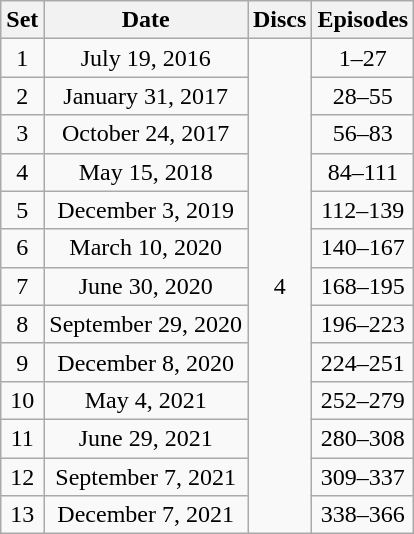<table class="wikitable" style="text-align:center;">
<tr>
<th>Set</th>
<th>Date</th>
<th>Discs</th>
<th>Episodes</th>
</tr>
<tr>
<td>1</td>
<td>July 19, 2016</td>
<td rowspan="13">4</td>
<td>1–27</td>
</tr>
<tr>
<td>2</td>
<td>January 31, 2017</td>
<td>28–55</td>
</tr>
<tr>
<td>3</td>
<td>October 24, 2017</td>
<td>56–83</td>
</tr>
<tr>
<td>4</td>
<td>May 15, 2018</td>
<td>84–111</td>
</tr>
<tr>
<td>5</td>
<td>December 3, 2019</td>
<td>112–139</td>
</tr>
<tr>
<td>6</td>
<td>March 10, 2020</td>
<td>140–167</td>
</tr>
<tr>
<td>7</td>
<td>June 30, 2020</td>
<td>168–195</td>
</tr>
<tr>
<td>8</td>
<td>September 29, 2020</td>
<td>196–223</td>
</tr>
<tr>
<td>9</td>
<td>December 8, 2020</td>
<td>224–251</td>
</tr>
<tr>
<td>10</td>
<td>May 4, 2021</td>
<td>252–279</td>
</tr>
<tr>
<td>11</td>
<td>June 29, 2021</td>
<td>280–308</td>
</tr>
<tr>
<td>12</td>
<td>September 7, 2021</td>
<td>309–337</td>
</tr>
<tr>
<td>13</td>
<td>December 7, 2021</td>
<td>338–366</td>
</tr>
</table>
